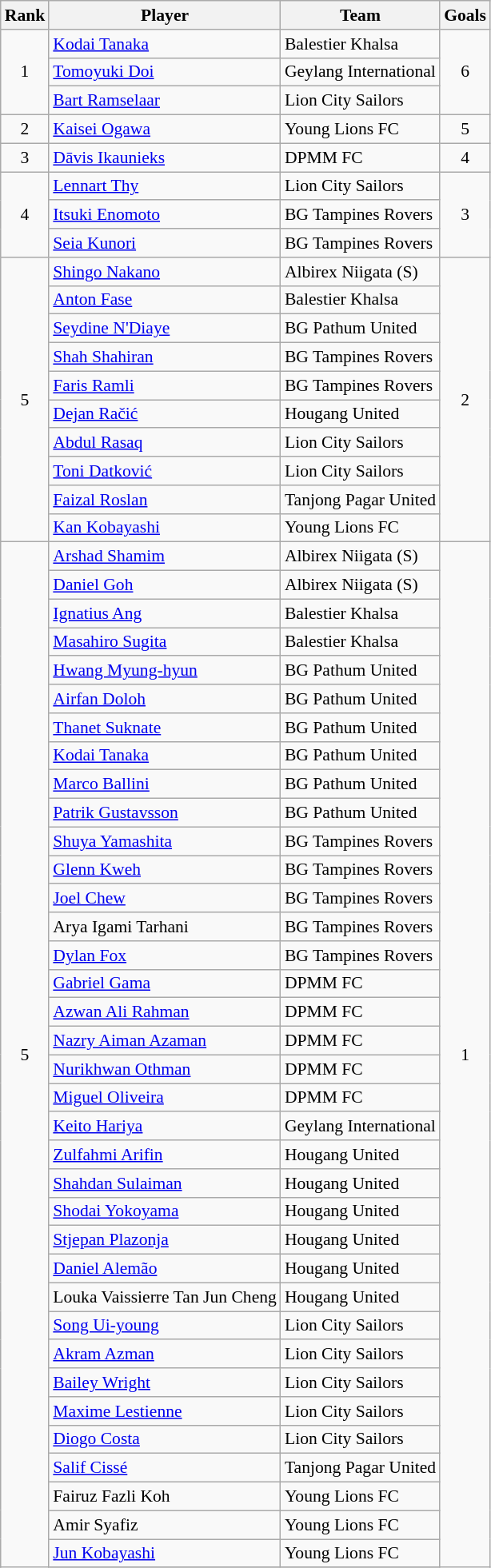<table class="wikitable plainrowheaders sortable" style="font-size:90%">
<tr>
<th>Rank</th>
<th>Player</th>
<th>Team</th>
<th>Goals</th>
</tr>
<tr>
<td align="center" rowspan="3">1</td>
<td> <a href='#'>Kodai Tanaka</a></td>
<td>Balestier Khalsa</td>
<td align="center" rowspan="3">6</td>
</tr>
<tr>
<td> <a href='#'>Tomoyuki Doi</a></td>
<td>Geylang International</td>
</tr>
<tr>
<td> <a href='#'>Bart Ramselaar</a></td>
<td>Lion City Sailors</td>
</tr>
<tr>
<td align="center" rowspan="1">2</td>
<td> <a href='#'>Kaisei Ogawa</a></td>
<td>Young Lions FC</td>
<td align="center" rowspan="1">5</td>
</tr>
<tr>
<td align="center" rowspan="1">3</td>
<td> <a href='#'>Dāvis Ikaunieks</a></td>
<td>DPMM FC</td>
<td align="center" rowspan="1">4</td>
</tr>
<tr>
<td align="center" rowspan="3">4</td>
<td> <a href='#'>Lennart Thy</a></td>
<td>Lion City Sailors</td>
<td align="center" rowspan="3">3</td>
</tr>
<tr>
<td> <a href='#'>Itsuki Enomoto</a></td>
<td>BG Tampines Rovers</td>
</tr>
<tr>
<td> <a href='#'>Seia Kunori</a></td>
<td>BG Tampines Rovers</td>
</tr>
<tr>
<td align="center" rowspan="10">5</td>
<td> <a href='#'>Shingo Nakano</a></td>
<td>Albirex Niigata (S)</td>
<td align="center" rowspan="10">2</td>
</tr>
<tr>
<td> <a href='#'>Anton Fase</a></td>
<td>Balestier Khalsa</td>
</tr>
<tr>
<td> <a href='#'>Seydine N'Diaye</a></td>
<td>BG Pathum United</td>
</tr>
<tr>
<td> <a href='#'>Shah Shahiran</a></td>
<td>BG Tampines Rovers</td>
</tr>
<tr>
<td> <a href='#'>Faris Ramli</a></td>
<td>BG Tampines Rovers</td>
</tr>
<tr>
<td> <a href='#'>Dejan Račić</a></td>
<td>Hougang United</td>
</tr>
<tr>
<td>  <a href='#'>Abdul Rasaq</a></td>
<td>Lion City Sailors</td>
</tr>
<tr>
<td> <a href='#'>Toni Datković</a></td>
<td>Lion City Sailors</td>
</tr>
<tr>
<td> <a href='#'>Faizal Roslan</a></td>
<td>Tanjong Pagar United</td>
</tr>
<tr>
<td> <a href='#'>Kan Kobayashi</a></td>
<td>Young Lions FC</td>
</tr>
<tr>
<td align="center" rowspan="40">5</td>
<td> <a href='#'>Arshad Shamim</a></td>
<td>Albirex Niigata (S)</td>
<td align="center" rowspan="40">1</td>
</tr>
<tr>
<td> <a href='#'>Daniel Goh</a></td>
<td>Albirex Niigata (S)</td>
</tr>
<tr>
<td> <a href='#'>Ignatius Ang</a></td>
<td>Balestier Khalsa</td>
</tr>
<tr>
<td> <a href='#'>Masahiro Sugita</a></td>
<td>Balestier Khalsa</td>
</tr>
<tr>
<td> <a href='#'>Hwang Myung-hyun</a></td>
<td>BG Pathum United</td>
</tr>
<tr>
<td> <a href='#'>Airfan Doloh</a></td>
<td>BG Pathum United</td>
</tr>
<tr>
<td> <a href='#'>Thanet Suknate</a></td>
<td>BG Pathum United</td>
</tr>
<tr>
<td> <a href='#'>Kodai Tanaka</a></td>
<td>BG Pathum United</td>
</tr>
<tr>
<td> <a href='#'>Marco Ballini</a></td>
<td>BG Pathum United</td>
</tr>
<tr>
<td> <a href='#'>Patrik Gustavsson</a></td>
<td>BG Pathum United</td>
</tr>
<tr>
<td> <a href='#'>Shuya Yamashita</a></td>
<td>BG Tampines Rovers</td>
</tr>
<tr>
<td> <a href='#'>Glenn Kweh</a></td>
<td>BG Tampines Rovers</td>
</tr>
<tr>
<td> <a href='#'>Joel Chew</a></td>
<td>BG Tampines Rovers</td>
</tr>
<tr>
<td> Arya Igami Tarhani</td>
<td>BG Tampines Rovers</td>
</tr>
<tr>
<td> <a href='#'>Dylan Fox</a></td>
<td>BG Tampines Rovers</td>
</tr>
<tr>
<td> <a href='#'>Gabriel Gama</a></td>
<td>DPMM FC</td>
</tr>
<tr>
<td> <a href='#'>Azwan Ali Rahman</a></td>
<td>DPMM FC</td>
</tr>
<tr>
<td> <a href='#'>Nazry Aiman Azaman</a></td>
<td>DPMM FC</td>
</tr>
<tr>
<td> <a href='#'>Nurikhwan Othman</a></td>
<td>DPMM FC</td>
</tr>
<tr>
<td> <a href='#'>Miguel Oliveira</a></td>
<td>DPMM FC</td>
</tr>
<tr>
<td> <a href='#'>Keito Hariya</a></td>
<td>Geylang International</td>
</tr>
<tr>
<td> <a href='#'>Zulfahmi Arifin</a></td>
<td>Hougang United</td>
</tr>
<tr>
<td> <a href='#'>Shahdan Sulaiman</a></td>
<td>Hougang United</td>
</tr>
<tr>
<td> <a href='#'>Shodai Yokoyama</a></td>
<td>Hougang United</td>
</tr>
<tr>
<td> <a href='#'>Stjepan Plazonja</a></td>
<td>Hougang United</td>
</tr>
<tr>
<td> <a href='#'>Daniel Alemão</a></td>
<td>Hougang United</td>
</tr>
<tr>
<td> Louka Vaissierre Tan Jun Cheng</td>
<td>Hougang United</td>
</tr>
<tr>
<td>  <a href='#'>Song Ui-young</a></td>
<td>Lion City Sailors</td>
</tr>
<tr>
<td> <a href='#'>Akram Azman</a></td>
<td>Lion City Sailors</td>
</tr>
<tr>
<td> <a href='#'>Bailey Wright</a></td>
<td>Lion City Sailors</td>
</tr>
<tr>
<td> <a href='#'>Maxime Lestienne</a></td>
<td>Lion City Sailors</td>
</tr>
<tr>
<td> <a href='#'>Diogo Costa</a></td>
<td>Lion City Sailors</td>
</tr>
<tr>
<td> <a href='#'>Salif Cissé</a></td>
<td>Tanjong Pagar United</td>
</tr>
<tr>
<td> Fairuz Fazli Koh</td>
<td>Young Lions FC</td>
</tr>
<tr>
<td> Amir Syafiz</td>
<td>Young Lions FC</td>
</tr>
<tr>
<td> <a href='#'>Jun Kobayashi</a></td>
<td>Young Lions FC</td>
</tr>
<tr>
</tr>
</table>
